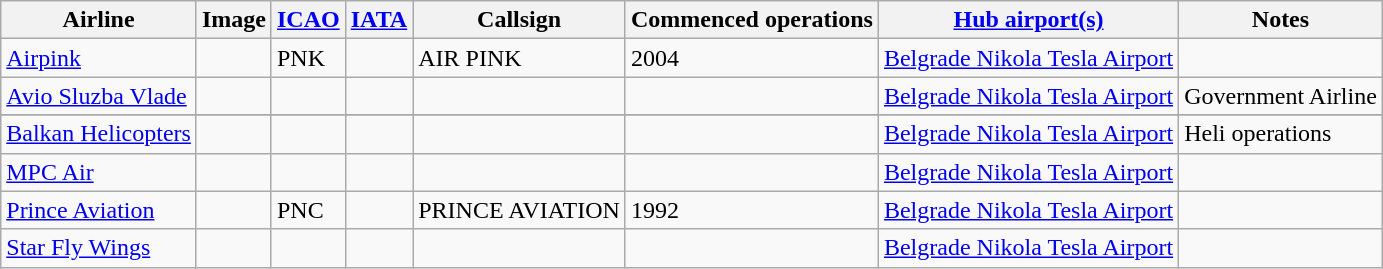<table class="wikitable sortable">
<tr valign=top align=left>
<th>Airline</th>
<th>Image</th>
<th><a href='#'>ICAO</a></th>
<th><a href='#'>IATA</a></th>
<th>Callsign</th>
<th>Commenced operations</th>
<th><a href='#'>Hub airport(s)</a></th>
<th>Notes</th>
</tr>
<tr>
<td><a href='#'>Airpink</a></td>
<td></td>
<td>PNK</td>
<td> </td>
<td>AIR PINK</td>
<td>2004</td>
<td><a href='#'>Belgrade Nikola Tesla Airport</a></td>
<td></td>
</tr>
<tr>
<td><a href='#'>Avio Sluzba Vlade</a></td>
<td></td>
<td></td>
<td></td>
<td></td>
<td></td>
<td><a href='#'>Belgrade Nikola Tesla Airport</a></td>
<td>Government Airline</td>
</tr>
<tr>
</tr>
<tr>
<td><a href='#'>Balkan Helicopters</a></td>
<td></td>
<td></td>
<td></td>
<td></td>
<td></td>
<td><a href='#'>Belgrade Nikola Tesla Airport</a></td>
<td>Heli operations</td>
</tr>
<tr>
<td><a href='#'>MPC Air</a></td>
<td></td>
<td></td>
<td></td>
<td></td>
<td></td>
<td><a href='#'>Belgrade Nikola Tesla Airport</a></td>
<td></td>
</tr>
<tr>
<td><a href='#'>Prince Aviation</a></td>
<td></td>
<td>PNC</td>
<td> </td>
<td>PRINCE AVIATION</td>
<td>1992</td>
<td><a href='#'>Belgrade Nikola Tesla Airport</a></td>
<td></td>
</tr>
<tr>
<td><a href='#'>Star Fly Wings</a></td>
<td></td>
<td></td>
<td></td>
<td></td>
<td></td>
<td><a href='#'>Belgrade Nikola Tesla Airport</a></td>
<td></td>
</tr>
</table>
